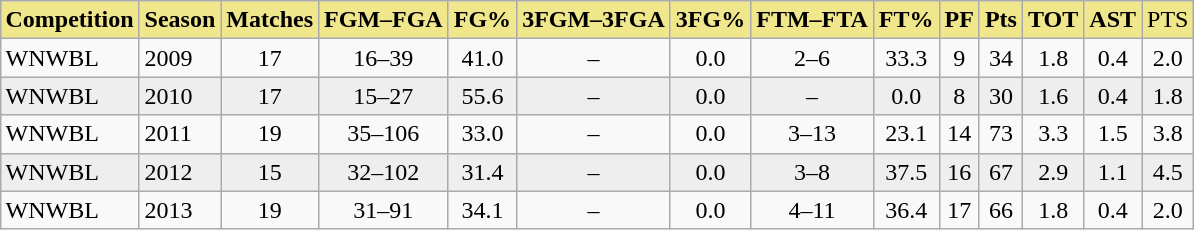<table style="margin:1em auto; margin:auto;"  class="wikitable">
<tr style="background: khaki">
<td align=center><strong>Competition</strong></td>
<td align=center><strong>Season</strong></td>
<td align=center><strong>Matches</strong></td>
<td align=center><strong>FGM–FGA</strong></td>
<td align=center><strong>FG%</strong></td>
<td align=center><strong>3FGM–3FGA</strong></td>
<td align=center><strong>3FG%</strong></td>
<td align=center><strong>FTM–FTA</strong></td>
<td align=center><strong>FT%</strong></td>
<td align=center><strong>PF</strong></td>
<td align=center><strong>Pts</strong></td>
<td align=center><strong>TOT</strong></td>
<td align=center><strong>AST</strong></td>
<td>PTS</td>
</tr>
<tr>
<td>WNWBL</td>
<td>2009</td>
<td align=center>17</td>
<td align=center>16–39</td>
<td align=center>41.0</td>
<td align=center>–</td>
<td align=center>0.0</td>
<td align=center>2–6</td>
<td align=center>33.3</td>
<td align=center>9</td>
<td align=center>34</td>
<td align=center>1.8</td>
<td align=center>0.4</td>
<td align=center>2.0</td>
</tr>
<tr style="background:#eee;">
<td>WNWBL</td>
<td>2010</td>
<td align=center>17</td>
<td align=center>15–27</td>
<td align=center>55.6</td>
<td align=center>–</td>
<td align=center>0.0</td>
<td align=center>–</td>
<td align=center>0.0</td>
<td align=center>8</td>
<td align=center>30</td>
<td align=center>1.6</td>
<td align=center>0.4</td>
<td align=center>1.8</td>
</tr>
<tr>
<td>WNWBL</td>
<td>2011</td>
<td align=center>19</td>
<td align=center>35–106</td>
<td align=center>33.0</td>
<td align=center>–</td>
<td align=center>0.0</td>
<td align=center>3–13</td>
<td align=center>23.1</td>
<td align=center>14</td>
<td align=center>73</td>
<td align=center>3.3</td>
<td align=center>1.5</td>
<td align=center>3.8</td>
</tr>
<tr style="background:#eee;">
<td>WNWBL</td>
<td>2012</td>
<td align=center>15</td>
<td align=center>32–102</td>
<td align=center>31.4</td>
<td align=center>–</td>
<td align=center>0.0</td>
<td align=center>3–8</td>
<td align=center>37.5</td>
<td align=center>16</td>
<td align=center>67</td>
<td align=center>2.9</td>
<td align=center>1.1</td>
<td align=center>4.5</td>
</tr>
<tr>
<td>WNWBL</td>
<td>2013</td>
<td align=center>19</td>
<td align=center>31–91</td>
<td align=center>34.1</td>
<td align=center>–</td>
<td align=center>0.0</td>
<td align=center>4–11</td>
<td align=center>36.4</td>
<td align=center>17</td>
<td align=center>66</td>
<td align=center>1.8</td>
<td align=center>0.4</td>
<td align=center>2.0</td>
</tr>
</table>
